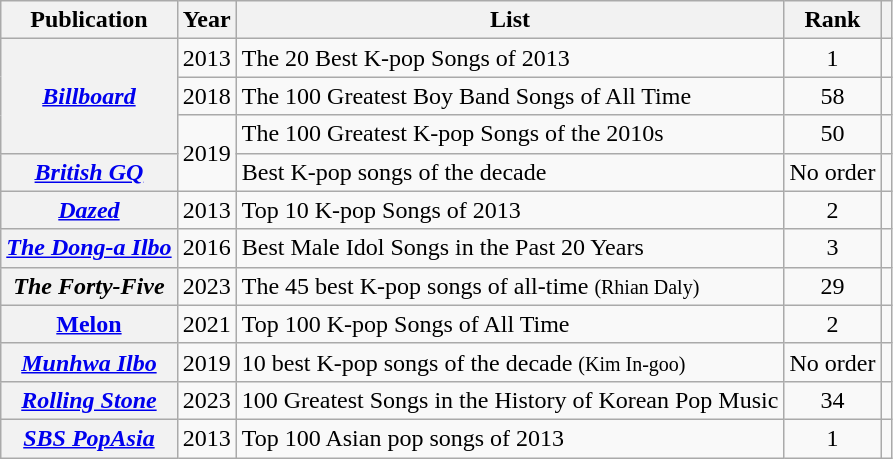<table class="wikitable plainrowheaders sortable">
<tr>
<th>Publication</th>
<th>Year</th>
<th>List</th>
<th>Rank</th>
<th class="unsortable"></th>
</tr>
<tr>
<th scope="row" rowspan="3"><em><a href='#'>Billboard</a></em></th>
<td align="center">2013</td>
<td>The 20 Best K-pop Songs of 2013</td>
<td align="center">1</td>
<td align="center"></td>
</tr>
<tr>
<td align="center">2018</td>
<td>The 100 Greatest Boy Band Songs of All Time</td>
<td align="center">58</td>
<td align="center"></td>
</tr>
<tr>
<td align="center" rowspan="2">2019</td>
<td>The 100 Greatest K-pop Songs of the 2010s</td>
<td align="center">50</td>
<td align="center"></td>
</tr>
<tr>
<th scope="row"><em><a href='#'>British GQ</a></em></th>
<td>Best K-pop songs of the decade</td>
<td align="center">No order</td>
<td align="center"></td>
</tr>
<tr>
<th scope="row"><em><a href='#'>Dazed</a></em></th>
<td align="center">2013</td>
<td>Top 10 K-pop Songs of 2013</td>
<td align="center">2</td>
<td align="center"></td>
</tr>
<tr>
<th scope="row"><em><a href='#'>The Dong-a Ilbo</a></em></th>
<td align="center">2016</td>
<td>Best Male Idol Songs in the Past 20 Years</td>
<td align="center">3</td>
<td align="center"></td>
</tr>
<tr>
<th scope="row"><em>The Forty-Five</em></th>
<td align="center">2023</td>
<td>The 45 best K-pop songs of all-time <small>(Rhian Daly)</small></td>
<td align="center">29</td>
<td align="center"></td>
</tr>
<tr>
<th scope="row"><a href='#'>Melon</a></th>
<td align="center">2021</td>
<td>Top 100 K-pop Songs of All Time</td>
<td align="center">2</td>
<td align="center"></td>
</tr>
<tr>
<th scope="row"><em><a href='#'>Munhwa Ilbo</a></em></th>
<td align="center">2019</td>
<td>10 best K-pop songs of the decade <small>(Kim In-goo)</small></td>
<td align="center">No order</td>
<td align="center"></td>
</tr>
<tr>
<th scope="row"><em><a href='#'>Rolling Stone</a></em></th>
<td align="center">2023</td>
<td>100 Greatest Songs in the History of Korean Pop Music</td>
<td align="center">34</td>
<td align="center"></td>
</tr>
<tr>
<th scope="row"><em><a href='#'>SBS PopAsia</a></em></th>
<td align="center">2013</td>
<td>Top 100 Asian pop songs of 2013</td>
<td align="center">1</td>
<td align="center"></td>
</tr>
</table>
